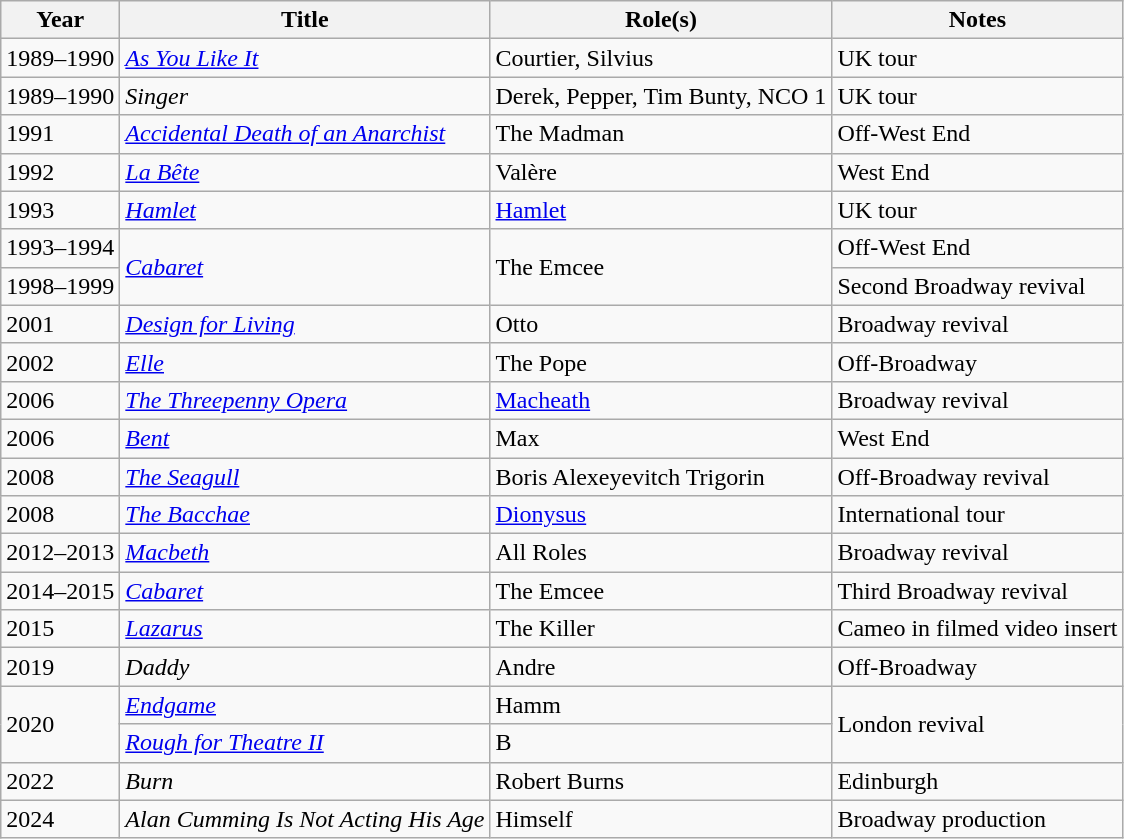<table class="wikitable sortable">
<tr>
<th>Year</th>
<th>Title</th>
<th>Role(s)</th>
<th>Notes</th>
</tr>
<tr>
<td>1989–1990</td>
<td><em><a href='#'>As You Like It</a></em></td>
<td>Courtier, Silvius</td>
<td>UK tour</td>
</tr>
<tr>
<td>1989–1990</td>
<td><em>Singer</em></td>
<td>Derek, Pepper, Tim Bunty, NCO 1</td>
<td>UK tour</td>
</tr>
<tr>
<td>1991</td>
<td><em><a href='#'>Accidental Death of an Anarchist</a></em></td>
<td>The Madman</td>
<td>Off-West End</td>
</tr>
<tr>
<td>1992</td>
<td><em><a href='#'>La Bête</a></em></td>
<td>Valère</td>
<td>West End</td>
</tr>
<tr>
<td>1993</td>
<td><em><a href='#'>Hamlet</a></em></td>
<td><a href='#'>Hamlet</a></td>
<td>UK tour</td>
</tr>
<tr>
<td>1993–1994</td>
<td rowspan=2><em><a href='#'>Cabaret</a></em></td>
<td rowspan=2>The Emcee</td>
<td>Off-West End</td>
</tr>
<tr>
<td>1998–1999</td>
<td>Second Broadway revival</td>
</tr>
<tr>
<td>2001</td>
<td><em><a href='#'>Design for Living</a></em></td>
<td>Otto</td>
<td>Broadway revival</td>
</tr>
<tr>
<td>2002</td>
<td><em><a href='#'>Elle</a></em></td>
<td>The Pope</td>
<td>Off-Broadway</td>
</tr>
<tr>
<td>2006</td>
<td><em><a href='#'>The Threepenny Opera</a></em></td>
<td><a href='#'>Macheath</a></td>
<td>Broadway revival</td>
</tr>
<tr>
<td>2006</td>
<td><em><a href='#'>Bent</a></em></td>
<td>Max</td>
<td>West End</td>
</tr>
<tr>
<td>2008</td>
<td><em><a href='#'>The Seagull</a></em></td>
<td>Boris Alexeyevitch Trigorin</td>
<td>Off-Broadway revival</td>
</tr>
<tr>
<td>2008</td>
<td><em><a href='#'>The Bacchae</a></em></td>
<td><a href='#'>Dionysus</a></td>
<td>International tour</td>
</tr>
<tr>
<td>2012–2013</td>
<td><em><a href='#'>Macbeth</a></em></td>
<td>All Roles</td>
<td>Broadway revival</td>
</tr>
<tr>
<td>2014–2015</td>
<td><em><a href='#'>Cabaret</a></em></td>
<td>The Emcee</td>
<td>Third Broadway revival</td>
</tr>
<tr>
<td>2015</td>
<td><em><a href='#'>Lazarus</a></em></td>
<td>The Killer</td>
<td>Cameo in filmed video insert</td>
</tr>
<tr>
<td>2019</td>
<td><em>Daddy</em></td>
<td>Andre</td>
<td>Off-Broadway</td>
</tr>
<tr>
<td rowspan=2>2020</td>
<td><em><a href='#'>Endgame</a></em></td>
<td>Hamm</td>
<td rowspan=2>London revival</td>
</tr>
<tr>
<td><em><a href='#'>Rough for Theatre II</a></em></td>
<td>B</td>
</tr>
<tr>
<td>2022</td>
<td><em>Burn</em></td>
<td>Robert Burns</td>
<td>Edinburgh</td>
</tr>
<tr>
<td>2024</td>
<td><em>Alan Cumming Is Not Acting His Age</em></td>
<td>Himself</td>
<td>Broadway production</td>
</tr>
</table>
